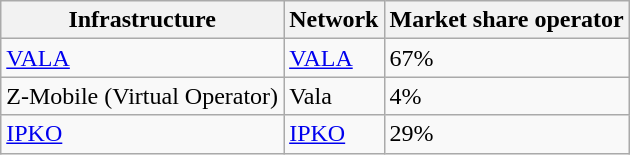<table class="wikitable">
<tr>
<th>Infrastructure</th>
<th>Network</th>
<th>Market share operator</th>
</tr>
<tr>
<td><a href='#'>VALA</a></td>
<td><a href='#'>VALA</a></td>
<td>67%</td>
</tr>
<tr>
<td>Z-Mobile (Virtual Operator)</td>
<td>Vala</td>
<td>4%</td>
</tr>
<tr>
<td><a href='#'>IPKO</a></td>
<td><a href='#'>IPKO</a></td>
<td>29%</td>
</tr>
</table>
